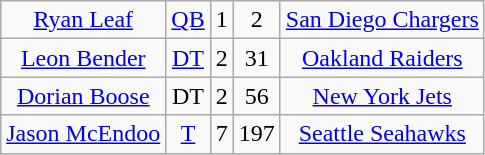<table class=wikitable style="text-align:center">
<tr>
<td><a href='#'>Ryan Leaf</a></td>
<td><a href='#'>QB</a></td>
<td>1</td>
<td>2</td>
<td><a href='#'>San Diego Chargers</a></td>
</tr>
<tr>
<td><a href='#'>Leon Bender</a></td>
<td><a href='#'>DT</a></td>
<td>2</td>
<td>31</td>
<td><a href='#'>Oakland Raiders</a></td>
</tr>
<tr>
<td><a href='#'>Dorian Boose</a></td>
<td>DT</td>
<td>2</td>
<td>56</td>
<td><a href='#'>New York Jets</a></td>
</tr>
<tr>
<td><a href='#'>Jason McEndoo</a></td>
<td><a href='#'>T</a></td>
<td>7</td>
<td>197</td>
<td><a href='#'>Seattle Seahawks</a></td>
</tr>
</table>
